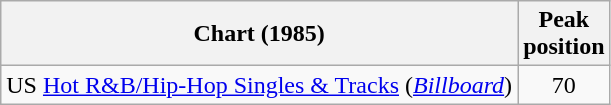<table Class = "wikitable sortable">
<tr>
<th>Chart (1985)</th>
<th>Peak<br>position</th>
</tr>
<tr>
<td>US <a href='#'>Hot R&B/Hip-Hop Singles & Tracks</a> (<em><a href='#'>Billboard</a></em>)</td>
<td align=center>70</td>
</tr>
</table>
